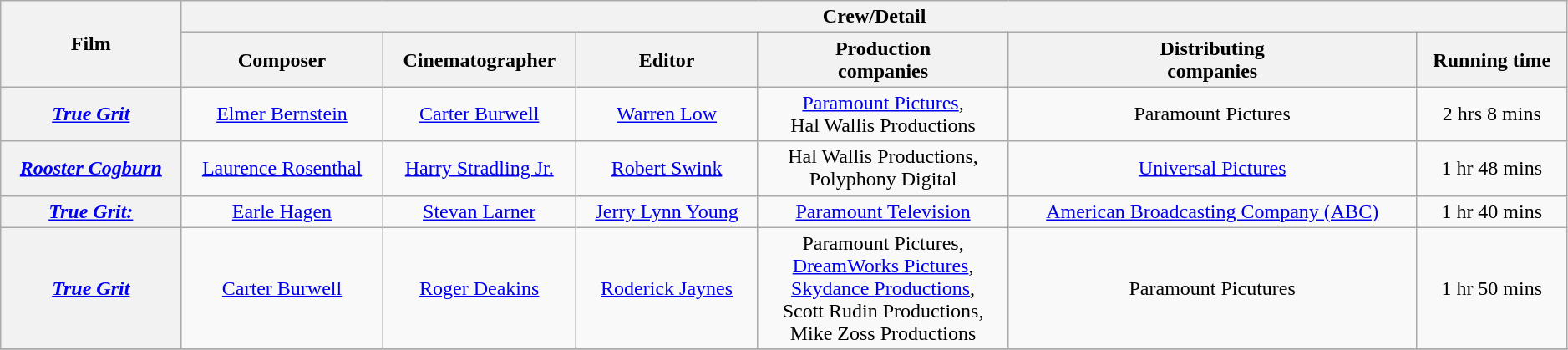<table class="wikitable sortable" style="text-align:center; width:99%;">
<tr>
<th rowspan="2">Film</th>
<th colspan="7">Crew/Detail</th>
</tr>
<tr>
<th style="text-align:center;">Composer</th>
<th style="text-align:center;">Cinematographer</th>
<th style="text-align:center;">Editor</th>
<th style="text-align:center;">Production<br>companies</th>
<th style="text-align:center;">Distributing<br>companies</th>
<th style="text-align:center;">Running time</th>
</tr>
<tr>
<th><em><a href='#'>True Grit</a></em></th>
<td><a href='#'>Elmer Bernstein</a></td>
<td><a href='#'>Carter Burwell</a></td>
<td><a href='#'>Warren Low</a></td>
<td><a href='#'>Paramount Pictures</a>, <br>Hal Wallis Productions</td>
<td>Paramount Pictures</td>
<td>2 hrs 8 mins</td>
</tr>
<tr>
<th><em><a href='#'>Rooster Cogburn <br></a></em></th>
<td><a href='#'>Laurence Rosenthal</a></td>
<td><a href='#'>Harry Stradling Jr.</a></td>
<td><a href='#'>Robert Swink</a></td>
<td>Hal Wallis Productions, <br>Polyphony Digital</td>
<td><a href='#'>Universal Pictures</a></td>
<td>1 hr 48 mins</td>
</tr>
<tr>
<th><em><a href='#'>True Grit: <br></a></em></th>
<td><a href='#'>Earle Hagen</a></td>
<td><a href='#'>Stevan Larner</a></td>
<td><a href='#'>Jerry Lynn Young</a></td>
<td><a href='#'>Paramount Television</a></td>
<td><a href='#'>American Broadcasting Company (ABC)</a></td>
<td>1 hr 40 mins</td>
</tr>
<tr>
<th><em><a href='#'>True Grit</a></em> <br></th>
<td><a href='#'>Carter Burwell</a></td>
<td><a href='#'>Roger Deakins</a></td>
<td><a href='#'>Roderick Jaynes</a></td>
<td>Paramount Pictures, <br><a href='#'>DreamWorks Pictures</a>, <br><a href='#'>Skydance Productions</a>, <br>Scott Rudin Productions, <br>Mike Zoss Productions</td>
<td>Paramount Picutures</td>
<td>1 hr 50 mins</td>
</tr>
<tr>
</tr>
</table>
